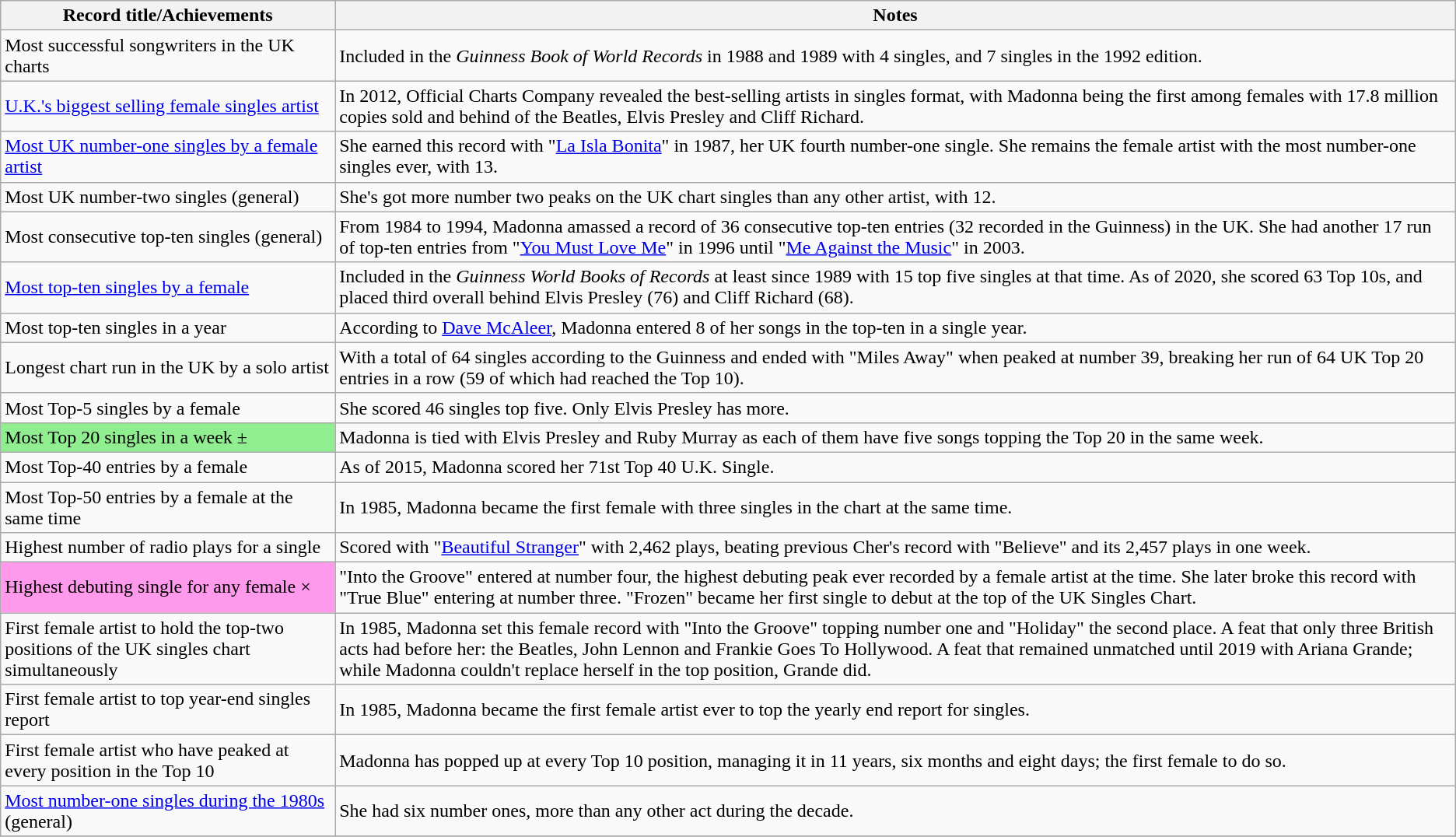<table class="wikitable sortable plainrowheaders">
<tr>
<th scope="col" width=20%>Record title/Achievements</th>
<th scope="col" width=67%>Notes</th>
</tr>
<tr>
<td>Most successful songwriters in the UK charts </td>
<td>Included in the <em>Guinness Book of World Records</em> in 1988 and 1989 with 4 singles, and 7 singles in the 1992 edition.</td>
</tr>
<tr>
<td><a href='#'>U.K.'s biggest selling female singles artist</a></td>
<td>In 2012, Official Charts Company revealed the best-selling artists in singles format, with Madonna being the first among females with 17.8 million copies sold and behind of the Beatles, Elvis Presley and Cliff Richard.</td>
</tr>
<tr>
<td><a href='#'>Most UK number-one singles by a female artist</a> </td>
<td>She earned this record with "<a href='#'>La Isla Bonita</a>" in 1987, her UK fourth number-one single. She remains the female artist with the most number-one singles ever, with 13.</td>
</tr>
<tr>
<td>Most UK number-two singles (general)</td>
<td>She's got more number two peaks on the UK chart singles than any other artist, with 12.</td>
</tr>
<tr>
<td>Most consecutive top-ten singles (general) </td>
<td>From 1984 to 1994, Madonna amassed a record of 36 consecutive top-ten entries (32 recorded in the Guinness) in the UK. She had another 17 run of top-ten entries from "<a href='#'>You Must Love Me</a>" in 1996 until "<a href='#'>Me Against the Music</a>" in 2003.</td>
</tr>
<tr>
<td><a href='#'>Most top-ten singles by a female</a> </td>
<td>Included in the <em>Guinness World Books of Records</em> at least since 1989 with 15 top five singles at that time. As of 2020, she scored 63 Top 10s, and placed third overall behind Elvis Presley (76) and Cliff Richard (68).</td>
</tr>
<tr>
<td>Most top-ten singles in a year</td>
<td>According to <a href='#'>Dave McAleer</a>, Madonna entered 8 of her songs in the top-ten in a single year.</td>
</tr>
<tr>
<td>Longest chart run in the UK by a solo artist </td>
<td>With a total of 64 singles according to the Guinness and ended with "Miles Away" when peaked at number 39, breaking her run of 64 UK Top 20 entries in a row (59 of which had reached the Top 10).</td>
</tr>
<tr>
<td>Most Top-5 singles by a female</td>
<td>She scored 46 singles top five. Only Elvis Presley has more.</td>
</tr>
<tr>
<td style="background-color: #90EE90;">Most Top 20 singles in a week ±</td>
<td>Madonna is tied with Elvis Presley and Ruby Murray as each of them have five songs topping the Top 20 in the same week.</td>
</tr>
<tr>
<td>Most Top-40 entries by a female</td>
<td>As of 2015, Madonna scored her 71st Top 40 U.K. Single.</td>
</tr>
<tr>
<td>Most Top-50 entries by a female at the same time</td>
<td>In 1985, Madonna became the first female with three singles in the chart at the same time.</td>
</tr>
<tr>
<td>Highest number of radio plays for a single</td>
<td>Scored with "<a href='#'>Beautiful Stranger</a>" with 2,462 plays, beating previous Cher's record with "Believe" and its 2,457 plays in one week.</td>
</tr>
<tr>
<td style="background-color: #FF99EB;">Highest debuting single for any female ×</td>
<td>"Into the Groove" entered at number four, the highest debuting peak ever recorded by a female artist at the time. She later broke this record with "True Blue" entering at number three. "Frozen" became her first single to debut at the top of the UK Singles Chart.</td>
</tr>
<tr>
<td>First female artist to hold the top-two positions of the UK singles chart simultaneously</td>
<td>In 1985, Madonna set this female record with "Into the Groove" topping number one and "Holiday" the second place. A feat that only three British acts had before her: the Beatles, John Lennon and Frankie Goes To Hollywood. A feat that remained unmatched until 2019 with Ariana Grande; while Madonna couldn't replace herself in the top position, Grande did.</td>
</tr>
<tr>
<td>First female artist to top year-end singles report</td>
<td>In 1985, Madonna became the first female artist ever to top the yearly end report for singles.</td>
</tr>
<tr>
<td>First female artist who have peaked at every position in the Top 10</td>
<td>Madonna has popped up at every Top 10 position, managing it in 11 years, six months and eight days; the first female to do so.</td>
</tr>
<tr>
<td><a href='#'>Most number-one singles during the 1980s</a> (general)</td>
<td>She had six number ones, more than any other act during the decade.</td>
</tr>
<tr>
</tr>
</table>
